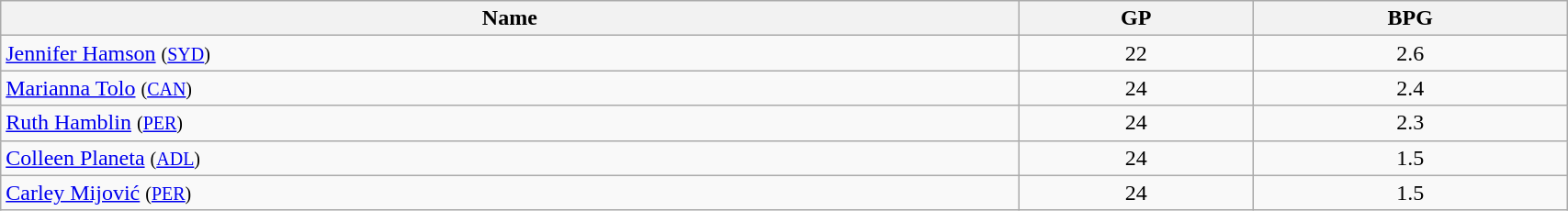<table class=wikitable width="90%">
<tr>
<th width="65%">Name</th>
<th width="15%">GP</th>
<th width="20%">BPG</th>
</tr>
<tr>
<td> <a href='#'>Jennifer Hamson</a> <small>(<a href='#'>SYD</a>)</small></td>
<td align=center>22</td>
<td align=center>2.6</td>
</tr>
<tr>
<td> <a href='#'>Marianna Tolo</a> <small>(<a href='#'>CAN</a>)</small></td>
<td align=center>24</td>
<td align=center>2.4</td>
</tr>
<tr>
<td> <a href='#'>Ruth Hamblin</a> <small>(<a href='#'>PER</a>)</small></td>
<td align=center>24</td>
<td align=center>2.3</td>
</tr>
<tr>
<td> <a href='#'>Colleen Planeta</a> <small>(<a href='#'>ADL</a>)</small></td>
<td align=center>24</td>
<td align=center>1.5</td>
</tr>
<tr>
<td> <a href='#'>Carley Mijović</a> <small>(<a href='#'>PER</a>)</small></td>
<td align=center>24</td>
<td align=center>1.5</td>
</tr>
</table>
